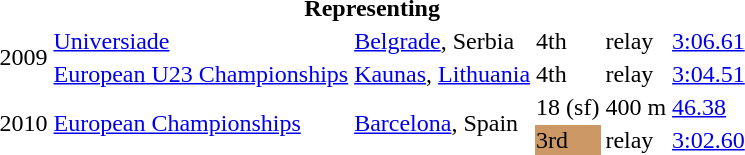<table>
<tr>
<th colspan="6">Representing </th>
</tr>
<tr>
<td rowspan=2>2009</td>
<td><a href='#'>Universiade</a></td>
<td><a href='#'>Belgrade</a>, Serbia</td>
<td>4th</td>
<td> relay</td>
<td><a href='#'>3:06.61</a></td>
</tr>
<tr>
<td><a href='#'>European U23 Championships</a></td>
<td><a href='#'>Kaunas</a>, <a href='#'>Lithuania</a></td>
<td>4th</td>
<td> relay</td>
<td><a href='#'>3:04.51</a></td>
</tr>
<tr>
<td rowspan=2>2010</td>
<td rowspan=2><a href='#'>European Championships</a></td>
<td rowspan=2><a href='#'>Barcelona</a>, Spain</td>
<td>18 (sf)</td>
<td>400 m</td>
<td><a href='#'>46.38</a></td>
</tr>
<tr>
<td bgcolor=cc9966>3rd</td>
<td> relay</td>
<td><a href='#'>3:02.60</a></td>
</tr>
</table>
